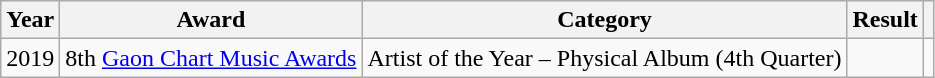<table class="wikitable" style="text-align:center;">
<tr>
<th>Year</th>
<th>Award</th>
<th>Category</th>
<th>Result</th>
<th></th>
</tr>
<tr>
<td>2019</td>
<td>8th <a href='#'>Gaon Chart Music Awards</a></td>
<td>Artist of the Year – Physical Album (4th Quarter)</td>
<td></td>
<td></td>
</tr>
</table>
